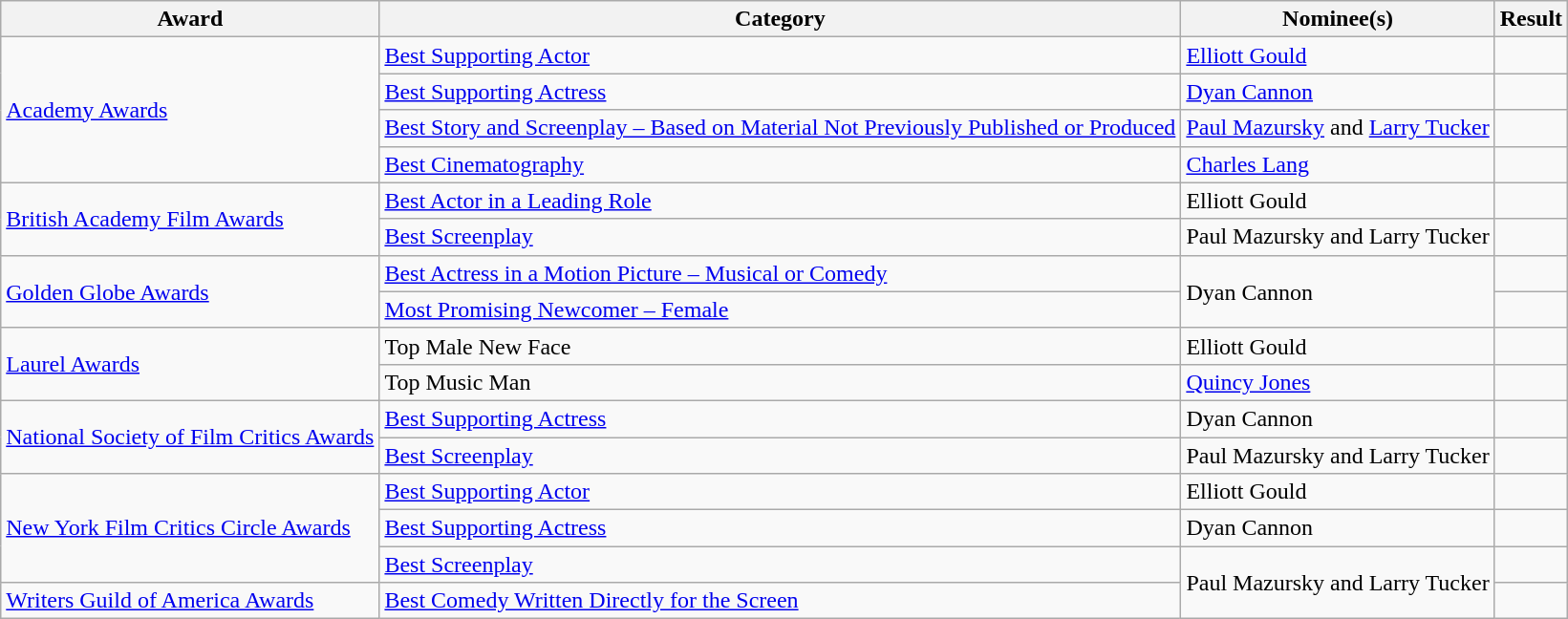<table class="wikitable plainrowheaders">
<tr>
<th>Award</th>
<th>Category</th>
<th>Nominee(s)</th>
<th>Result</th>
</tr>
<tr>
<td rowspan="4"><a href='#'>Academy Awards</a></td>
<td><a href='#'>Best Supporting Actor</a></td>
<td><a href='#'>Elliott Gould</a></td>
<td></td>
</tr>
<tr>
<td><a href='#'>Best Supporting Actress</a></td>
<td><a href='#'>Dyan Cannon</a></td>
<td></td>
</tr>
<tr>
<td><a href='#'>Best Story and Screenplay – Based on Material Not Previously Published or Produced</a></td>
<td><a href='#'>Paul Mazursky</a> and <a href='#'>Larry Tucker</a></td>
<td></td>
</tr>
<tr>
<td><a href='#'>Best Cinematography</a></td>
<td><a href='#'>Charles Lang</a></td>
<td></td>
</tr>
<tr>
<td rowspan="2"><a href='#'>British Academy Film Awards</a></td>
<td><a href='#'>Best Actor in a Leading Role</a></td>
<td>Elliott Gould </td>
<td></td>
</tr>
<tr>
<td><a href='#'>Best Screenplay</a></td>
<td>Paul Mazursky and Larry Tucker</td>
<td></td>
</tr>
<tr>
<td rowspan="2"><a href='#'>Golden Globe Awards</a></td>
<td><a href='#'>Best Actress in a Motion Picture – Musical or Comedy</a></td>
<td rowspan="2">Dyan Cannon</td>
<td></td>
</tr>
<tr>
<td><a href='#'>Most Promising Newcomer – Female</a></td>
<td></td>
</tr>
<tr>
<td rowspan="2"><a href='#'>Laurel Awards</a></td>
<td>Top Male New Face</td>
<td>Elliott Gould</td>
<td></td>
</tr>
<tr>
<td>Top Music Man</td>
<td><a href='#'>Quincy Jones</a></td>
<td></td>
</tr>
<tr>
<td rowspan="2"><a href='#'>National Society of Film Critics Awards</a></td>
<td><a href='#'>Best Supporting Actress</a></td>
<td>Dyan Cannon</td>
<td></td>
</tr>
<tr>
<td><a href='#'>Best Screenplay</a></td>
<td>Paul Mazursky and Larry Tucker</td>
<td></td>
</tr>
<tr>
<td rowspan="3"><a href='#'>New York Film Critics Circle Awards</a></td>
<td><a href='#'>Best Supporting Actor</a></td>
<td>Elliott Gould</td>
<td></td>
</tr>
<tr>
<td><a href='#'>Best Supporting Actress</a></td>
<td>Dyan Cannon</td>
<td></td>
</tr>
<tr>
<td><a href='#'>Best Screenplay</a></td>
<td rowspan="2">Paul Mazursky and Larry Tucker</td>
<td></td>
</tr>
<tr>
<td><a href='#'>Writers Guild of America Awards</a></td>
<td><a href='#'>Best Comedy Written Directly for the Screen</a></td>
<td></td>
</tr>
</table>
